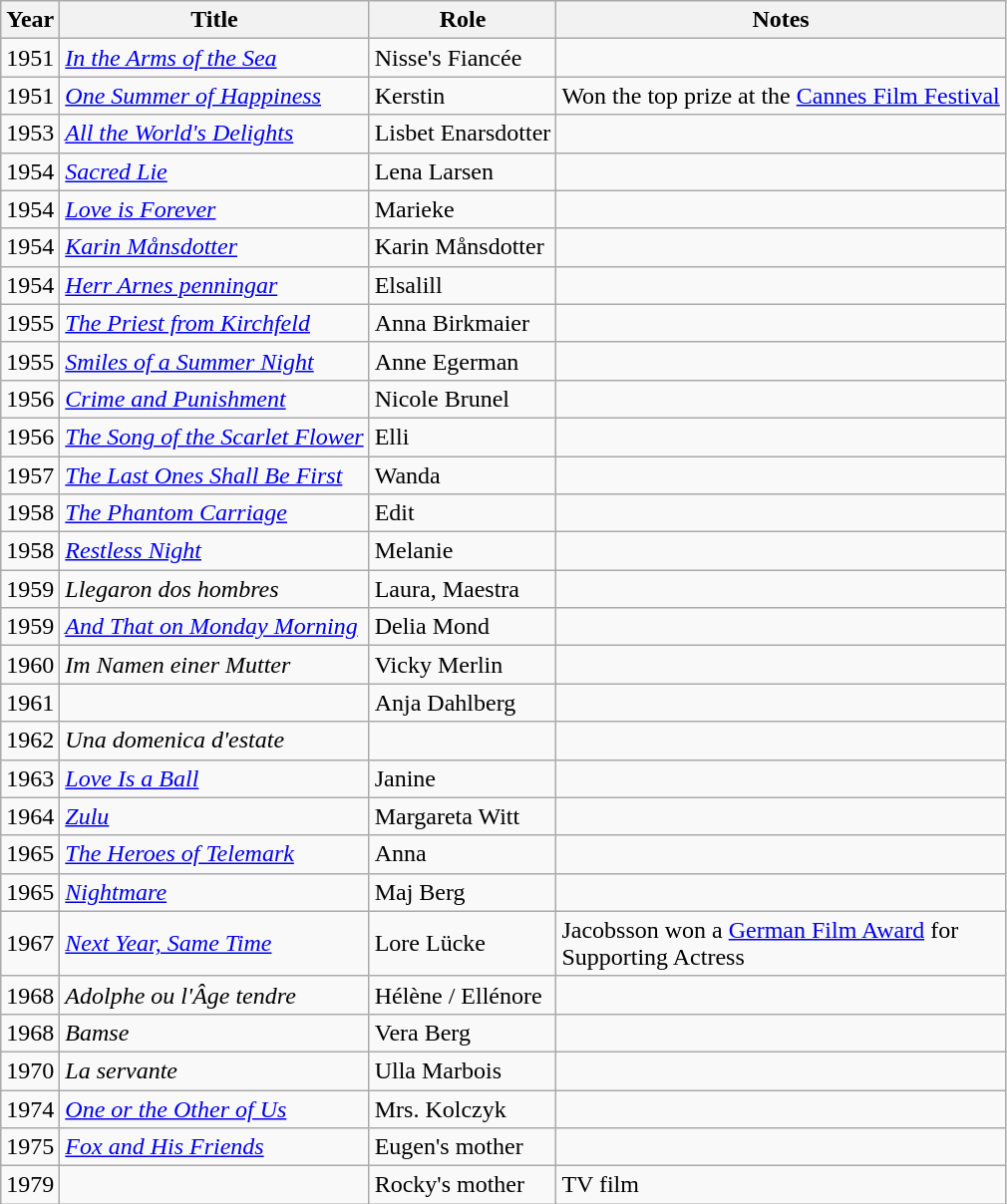<table class="wikitable">
<tr>
<th>Year</th>
<th>Title</th>
<th>Role</th>
<th>Notes</th>
</tr>
<tr>
<td>1951</td>
<td><em><a href='#'>In the Arms of the Sea</a></em></td>
<td>Nisse's Fiancée</td>
<td></td>
</tr>
<tr>
<td>1951</td>
<td><em><a href='#'>One Summer of Happiness</a></em></td>
<td>Kerstin</td>
<td>Won the top prize at the <a href='#'>Cannes Film Festival</a></td>
</tr>
<tr>
<td>1953</td>
<td><em><a href='#'>All the World's Delights</a></em></td>
<td>Lisbet Enarsdotter</td>
<td></td>
</tr>
<tr>
<td>1954</td>
<td><em><a href='#'>Sacred Lie</a></em></td>
<td>Lena Larsen</td>
<td></td>
</tr>
<tr>
<td>1954</td>
<td><em><a href='#'>Love is Forever</a></em></td>
<td>Marieke</td>
<td></td>
</tr>
<tr>
<td>1954</td>
<td><em><a href='#'>Karin Månsdotter</a></em></td>
<td>Karin Månsdotter</td>
<td></td>
</tr>
<tr>
<td>1954</td>
<td><em><a href='#'>Herr Arnes penningar</a></em></td>
<td>Elsalill</td>
<td></td>
</tr>
<tr>
<td>1955</td>
<td><em><a href='#'>The Priest from Kirchfeld</a></em></td>
<td>Anna Birkmaier</td>
<td></td>
</tr>
<tr>
<td>1955</td>
<td><em><a href='#'>Smiles of a Summer Night</a></em></td>
<td>Anne Egerman</td>
<td></td>
</tr>
<tr>
<td>1956</td>
<td><em><a href='#'>Crime and Punishment</a></em></td>
<td>Nicole Brunel</td>
<td></td>
</tr>
<tr>
<td>1956</td>
<td><em><a href='#'>The Song of the Scarlet Flower</a></em></td>
<td>Elli</td>
<td></td>
</tr>
<tr>
<td>1957</td>
<td><em><a href='#'>The Last Ones Shall Be First</a></em></td>
<td>Wanda</td>
<td></td>
</tr>
<tr>
<td>1958</td>
<td><em><a href='#'>The Phantom Carriage</a></em></td>
<td>Edit</td>
<td></td>
</tr>
<tr>
<td>1958</td>
<td><em><a href='#'>Restless Night</a></em></td>
<td>Melanie</td>
<td></td>
</tr>
<tr>
<td>1959</td>
<td><em>Llegaron dos hombres</em></td>
<td>Laura, Maestra</td>
<td></td>
</tr>
<tr>
<td>1959</td>
<td><em><a href='#'>And That on Monday Morning</a></em></td>
<td>Delia Mond</td>
<td></td>
</tr>
<tr>
<td>1960</td>
<td><em>Im Namen einer Mutter</em></td>
<td>Vicky Merlin</td>
<td></td>
</tr>
<tr>
<td>1961</td>
<td><em></em></td>
<td>Anja Dahlberg</td>
<td></td>
</tr>
<tr>
<td>1962</td>
<td><em>Una domenica d'estate</em></td>
<td></td>
<td></td>
</tr>
<tr>
<td>1963</td>
<td><em><a href='#'>Love Is a Ball</a></em></td>
<td>Janine</td>
<td></td>
</tr>
<tr>
<td>1964</td>
<td><em><a href='#'>Zulu</a></em></td>
<td>Margareta Witt</td>
<td></td>
</tr>
<tr>
<td>1965</td>
<td><em><a href='#'>The Heroes of Telemark</a></em></td>
<td>Anna</td>
<td></td>
</tr>
<tr>
<td>1965</td>
<td><em><a href='#'>Nightmare</a></em></td>
<td>Maj Berg</td>
<td></td>
</tr>
<tr>
<td>1967</td>
<td><em><a href='#'>Next Year, Same Time</a></em></td>
<td>Lore Lücke</td>
<td>Jacobsson won a <a href='#'>German Film Award</a> for <br>Supporting Actress</td>
</tr>
<tr>
<td>1968</td>
<td><em>Adolphe ou l'Âge tendre</em></td>
<td>Hélène / Ellénore</td>
<td></td>
</tr>
<tr>
<td>1968</td>
<td><em>Bamse</em></td>
<td>Vera Berg</td>
<td></td>
</tr>
<tr>
<td>1970</td>
<td><em>La servante</em></td>
<td>Ulla Marbois</td>
<td></td>
</tr>
<tr>
<td>1974</td>
<td><em><a href='#'>One or the Other of Us</a></em></td>
<td>Mrs. Kolczyk</td>
<td></td>
</tr>
<tr>
<td>1975</td>
<td><em><a href='#'>Fox and His Friends</a></em></td>
<td>Eugen's mother</td>
<td></td>
</tr>
<tr>
<td>1979</td>
<td><em></em></td>
<td>Rocky's mother</td>
<td>TV film</td>
</tr>
</table>
